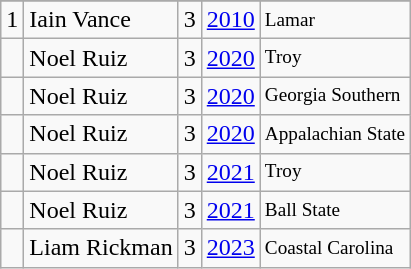<table class="wikitable">
<tr>
</tr>
<tr>
<td>1</td>
<td>Iain Vance</td>
<td>3</td>
<td><a href='#'>2010</a></td>
<td style="font-size:80%;">Lamar</td>
</tr>
<tr>
<td></td>
<td>Noel Ruiz</td>
<td>3</td>
<td><a href='#'>2020</a></td>
<td style="font-size:80%;">Troy</td>
</tr>
<tr>
<td></td>
<td>Noel Ruiz</td>
<td>3</td>
<td><a href='#'>2020</a></td>
<td style="font-size:80%;">Georgia Southern</td>
</tr>
<tr>
<td></td>
<td>Noel Ruiz</td>
<td>3</td>
<td><a href='#'>2020</a></td>
<td style="font-size:80%;">Appalachian State</td>
</tr>
<tr>
<td></td>
<td>Noel Ruiz</td>
<td>3</td>
<td><a href='#'>2021</a></td>
<td style="font-size:80%;">Troy</td>
</tr>
<tr>
<td></td>
<td>Noel Ruiz</td>
<td>3</td>
<td><a href='#'>2021</a></td>
<td style="font-size:80%;">Ball State</td>
</tr>
<tr>
<td></td>
<td>Liam Rickman</td>
<td>3</td>
<td><a href='#'>2023</a></td>
<td style="font-size:80%;">Coastal Carolina</td>
</tr>
</table>
